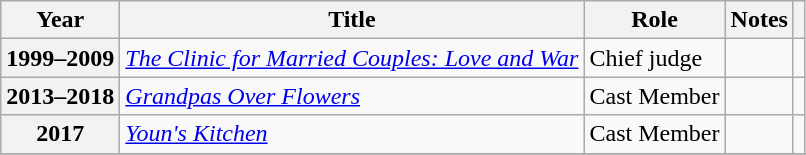<table class="wikitable plainrowheaders sortable">
<tr>
<th scope="col">Year</th>
<th scope="col">Title</th>
<th scope="col">Role</th>
<th scope="col" class="unsortable">Notes</th>
<th scope="col" class="unsortable"></th>
</tr>
<tr>
<th scope="row">1999–2009</th>
<td><em><a href='#'>The Clinic for Married Couples: Love and War</a></em></td>
<td>Chief judge</td>
<td></td>
<td style="text-align:center"></td>
</tr>
<tr>
<th scope="row">2013–2018</th>
<td><em><a href='#'>Grandpas Over Flowers</a></em></td>
<td>Cast Member</td>
<td></td>
<td style="text-align:center"></td>
</tr>
<tr>
<th scope="row">2017</th>
<td><em><a href='#'>Youn's Kitchen</a></em></td>
<td>Cast Member</td>
<td></td>
<td></td>
</tr>
<tr>
</tr>
</table>
